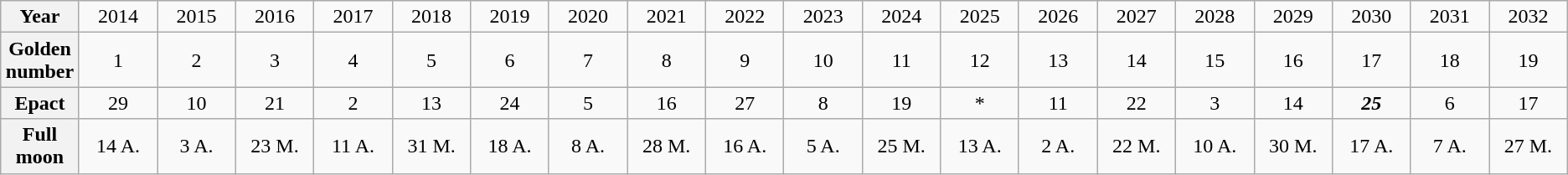<table class="wikitable" style="text-align:center">
<tr>
<th width=5%>Year</th>
<td width=5%>2014</td>
<td width=5%>2015</td>
<td width=5%>2016</td>
<td width=5%>2017</td>
<td width=5%>2018</td>
<td width=5%>2019</td>
<td width=5%>2020</td>
<td width=5%>2021</td>
<td width=5%>2022</td>
<td width=5%>2023</td>
<td width=5%>2024</td>
<td width=5%>2025</td>
<td width=5%>2026</td>
<td width=5%>2027</td>
<td width=5%>2028</td>
<td width=5%>2029</td>
<td width=5%>2030</td>
<td width=5%>2031</td>
<td width=5%>2032</td>
</tr>
<tr>
<th>Golden <br> number</th>
<td>1</td>
<td>2</td>
<td>3</td>
<td>4</td>
<td>5</td>
<td>6</td>
<td>7</td>
<td>8</td>
<td>9</td>
<td>10</td>
<td>11</td>
<td>12</td>
<td>13</td>
<td>14</td>
<td>15</td>
<td>16</td>
<td>17</td>
<td>18</td>
<td>19</td>
</tr>
<tr>
<th>Epact</th>
<td>29</td>
<td>10</td>
<td>21</td>
<td>2</td>
<td>13</td>
<td>24</td>
<td>5</td>
<td>16</td>
<td>27</td>
<td>8</td>
<td>19</td>
<td>*</td>
<td>11</td>
<td>22</td>
<td>3</td>
<td>14</td>
<td><strong><em>25</em></strong></td>
<td>6</td>
<td>17</td>
</tr>
<tr>
<th>Full moon</th>
<td>14 A.</td>
<td>3 A.</td>
<td>23 M.</td>
<td>11 A.</td>
<td>31 M.</td>
<td>18 A.</td>
<td>8 A.</td>
<td>28 M.</td>
<td>16 A.</td>
<td>5 A.</td>
<td>25 M.</td>
<td>13 A.</td>
<td>2 A.</td>
<td>22 M.</td>
<td>10 A.</td>
<td>30 M.</td>
<td>17 A.</td>
<td>7 A.</td>
<td>27 M.</td>
</tr>
</table>
